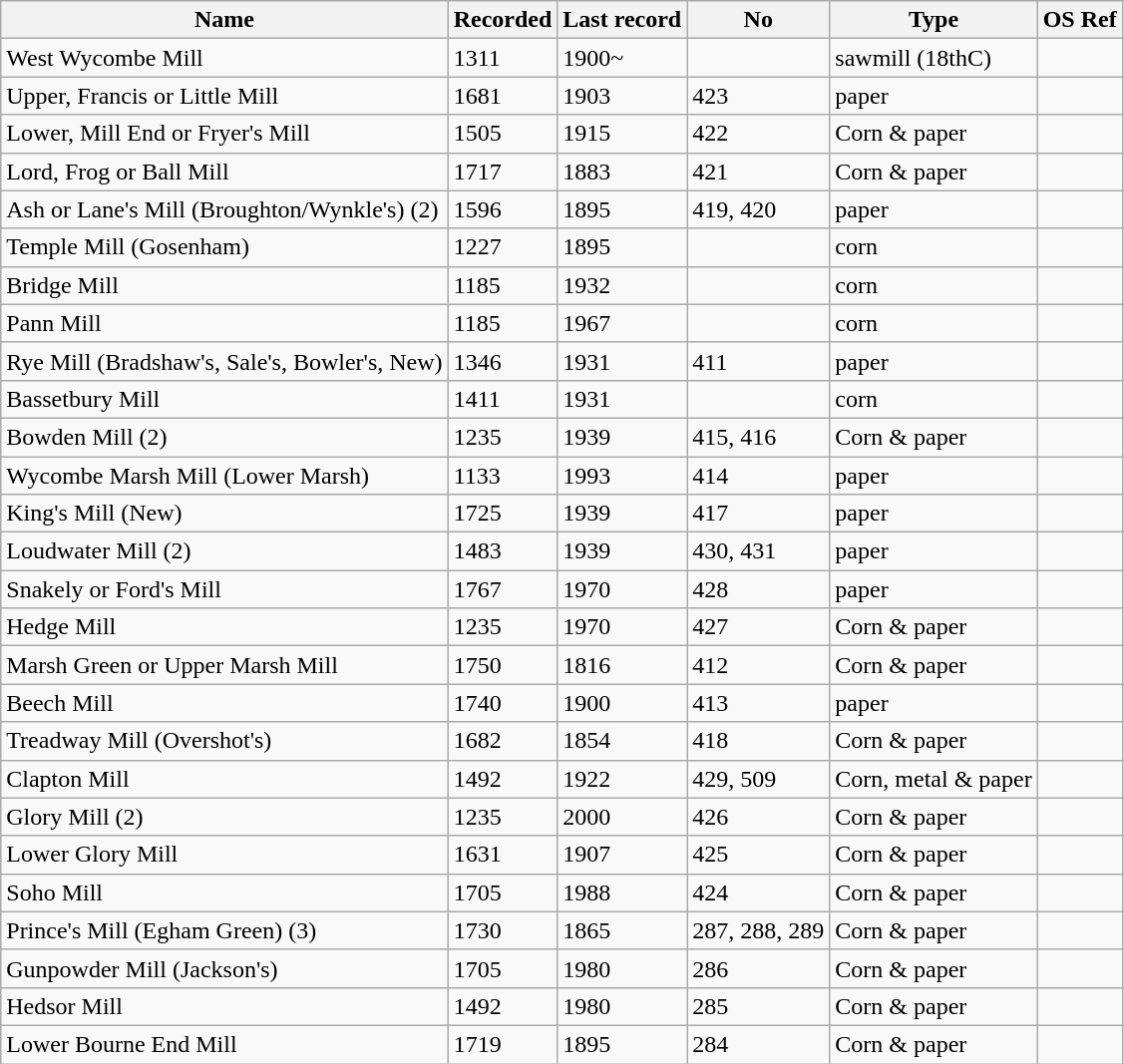<table class="wikitable sortable">
<tr>
<th scope="col">Name</th>
<th scope="col">Recorded</th>
<th scope="col">Last record</th>
<th scope="col">No</th>
<th scope="col">Type</th>
<th>OS Ref</th>
</tr>
<tr>
<td>West Wycombe Mill</td>
<td>1311</td>
<td>1900~</td>
<td></td>
<td>sawmill (18thC)</td>
<td></td>
</tr>
<tr>
<td>Upper, Francis or Little Mill</td>
<td>1681</td>
<td>1903</td>
<td>423</td>
<td>paper</td>
<td></td>
</tr>
<tr>
<td>Lower, Mill End or Fryer's Mill</td>
<td>1505</td>
<td>1915</td>
<td>422</td>
<td>Corn & paper</td>
<td></td>
</tr>
<tr>
<td>Lord, Frog or Ball Mill</td>
<td>1717</td>
<td>1883</td>
<td>421</td>
<td>Corn & paper</td>
<td></td>
</tr>
<tr>
<td>Ash or Lane's Mill (Broughton/Wynkle's) (2)</td>
<td>1596</td>
<td>1895</td>
<td>419, 420</td>
<td>paper</td>
<td></td>
</tr>
<tr>
<td>Temple Mill (Gosenham)</td>
<td>1227</td>
<td>1895</td>
<td></td>
<td>corn</td>
<td></td>
</tr>
<tr>
<td>Bridge Mill</td>
<td>1185</td>
<td>1932</td>
<td></td>
<td>corn</td>
<td></td>
</tr>
<tr>
<td>Pann Mill</td>
<td>1185</td>
<td>1967</td>
<td></td>
<td>corn</td>
<td></td>
</tr>
<tr>
<td>Rye Mill (Bradshaw's, Sale's, Bowler's, New)</td>
<td>1346</td>
<td>1931</td>
<td>411</td>
<td>paper</td>
<td></td>
</tr>
<tr>
<td>Bassetbury Mill</td>
<td>1411</td>
<td>1931</td>
<td></td>
<td>corn</td>
<td></td>
</tr>
<tr>
<td>Bowden Mill (2)</td>
<td>1235</td>
<td>1939</td>
<td>415, 416</td>
<td>Corn & paper</td>
<td></td>
</tr>
<tr>
<td>Wycombe Marsh Mill (Lower Marsh)</td>
<td>1133</td>
<td>1993</td>
<td>414</td>
<td>paper</td>
<td></td>
</tr>
<tr>
<td>King's Mill (New)</td>
<td>1725</td>
<td>1939</td>
<td>417</td>
<td>paper</td>
<td></td>
</tr>
<tr>
<td>Loudwater Mill (2)</td>
<td>1483</td>
<td>1939</td>
<td>430, 431</td>
<td>paper</td>
<td></td>
</tr>
<tr>
<td>Snakely or Ford's Mill</td>
<td>1767</td>
<td>1970</td>
<td>428</td>
<td>paper</td>
<td></td>
</tr>
<tr>
<td>Hedge Mill</td>
<td>1235</td>
<td>1970</td>
<td>427</td>
<td>Corn & paper</td>
<td></td>
</tr>
<tr>
<td>Marsh Green or Upper Marsh Mill</td>
<td>1750</td>
<td>1816</td>
<td>412</td>
<td>Corn & paper</td>
<td></td>
</tr>
<tr>
<td>Beech Mill</td>
<td>1740</td>
<td>1900</td>
<td>413</td>
<td>paper</td>
<td></td>
</tr>
<tr>
<td>Treadway Mill (Overshot's)</td>
<td>1682</td>
<td>1854</td>
<td>418</td>
<td>Corn & paper</td>
<td></td>
</tr>
<tr>
<td>Clapton Mill</td>
<td>1492</td>
<td>1922</td>
<td>429, 509</td>
<td>Corn, metal & paper</td>
<td></td>
</tr>
<tr>
<td>Glory Mill (2)</td>
<td>1235</td>
<td>2000</td>
<td>426</td>
<td>Corn & paper</td>
<td></td>
</tr>
<tr>
<td>Lower Glory Mill</td>
<td>1631</td>
<td>1907</td>
<td>425</td>
<td>Corn & paper</td>
<td></td>
</tr>
<tr>
<td>Soho Mill</td>
<td>1705</td>
<td>1988</td>
<td>424</td>
<td>Corn & paper</td>
<td></td>
</tr>
<tr>
<td>Prince's Mill (Egham Green) (3)</td>
<td>1730</td>
<td>1865</td>
<td>287, 288, 289</td>
<td>Corn & paper</td>
<td></td>
</tr>
<tr>
<td>Gunpowder Mill (Jackson's)</td>
<td>1705</td>
<td>1980</td>
<td>286</td>
<td>Corn & paper</td>
<td></td>
</tr>
<tr>
<td>Hedsor Mill</td>
<td>1492</td>
<td>1980</td>
<td>285</td>
<td>Corn & paper</td>
<td></td>
</tr>
<tr>
<td>Lower Bourne End Mill</td>
<td>1719</td>
<td>1895</td>
<td>284</td>
<td>Corn & paper</td>
<td></td>
</tr>
</table>
